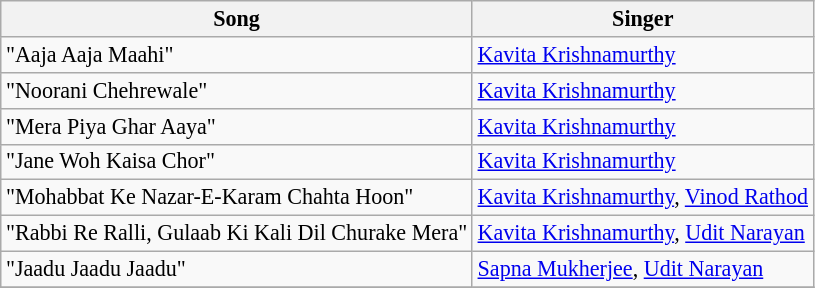<table class="wikitable" style="font-size:92%;">
<tr>
<th>Song</th>
<th>Singer</th>
</tr>
<tr>
<td>"Aaja Aaja Maahi"</td>
<td><a href='#'>Kavita Krishnamurthy</a></td>
</tr>
<tr>
<td>"Noorani Chehrewale"</td>
<td><a href='#'>Kavita Krishnamurthy</a></td>
</tr>
<tr>
<td>"Mera Piya Ghar Aaya"</td>
<td><a href='#'>Kavita Krishnamurthy</a></td>
</tr>
<tr>
<td>"Jane Woh Kaisa Chor"</td>
<td><a href='#'>Kavita Krishnamurthy</a></td>
</tr>
<tr>
<td>"Mohabbat Ke Nazar-E-Karam Chahta Hoon"</td>
<td><a href='#'>Kavita Krishnamurthy</a>, <a href='#'>Vinod Rathod</a></td>
</tr>
<tr>
<td>"Rabbi Re Ralli, Gulaab Ki Kali Dil Churake Mera"</td>
<td><a href='#'>Kavita Krishnamurthy</a>, <a href='#'>Udit Narayan</a></td>
</tr>
<tr>
<td>"Jaadu Jaadu Jaadu"</td>
<td><a href='#'>Sapna Mukherjee</a>, <a href='#'>Udit Narayan</a></td>
</tr>
<tr>
</tr>
</table>
